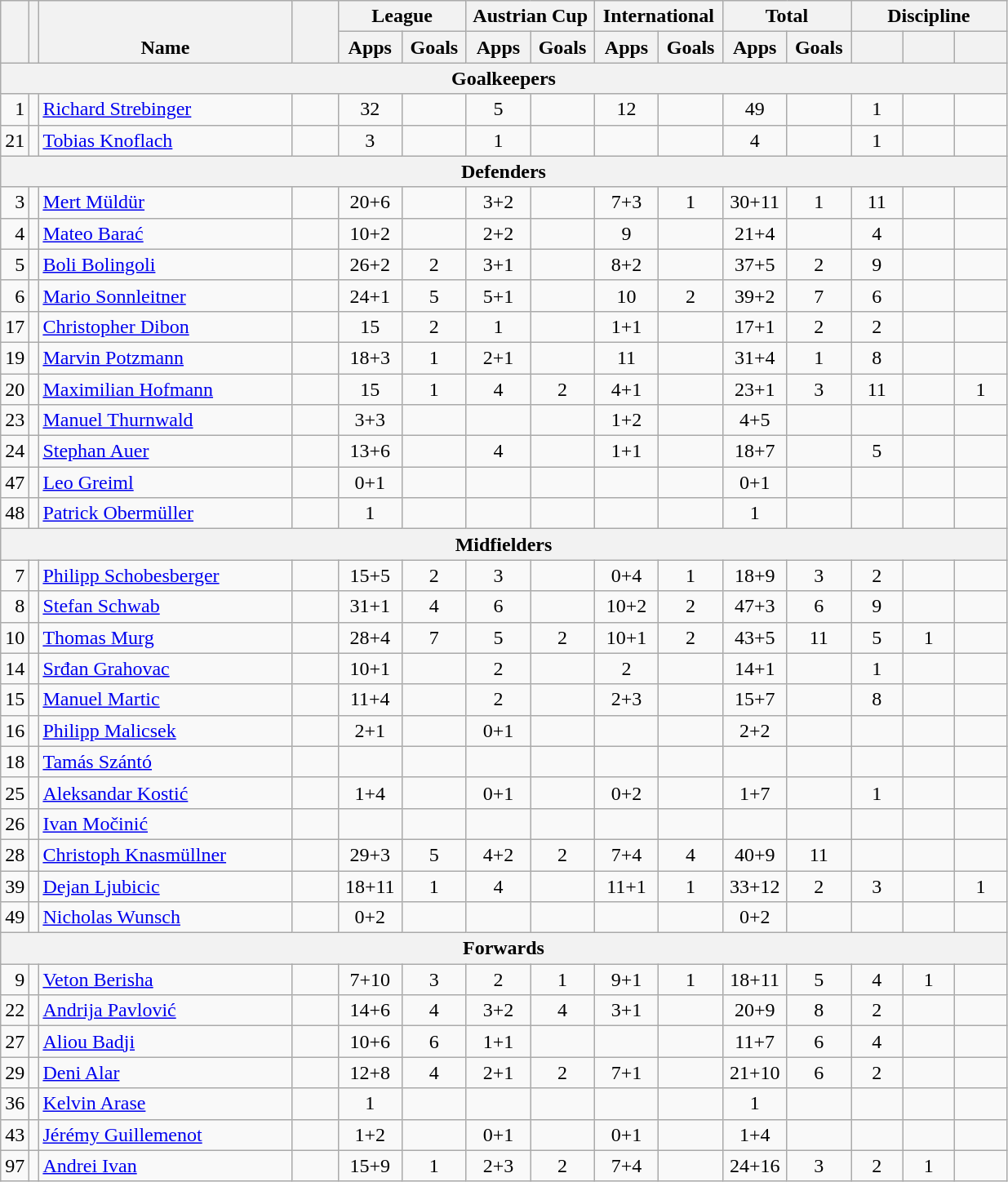<table class="wikitable" style="text-align:center">
<tr>
<th rowspan="2" valign="bottom"></th>
<th rowspan="2" valign="bottom"></th>
<th rowspan="2" valign="bottom" width="200">Name</th>
<th rowspan="2" valign="bottom" width="30"></th>
<th colspan="2">League</th>
<th colspan="2">Austrian Cup</th>
<th colspan="2">International</th>
<th colspan="2">Total</th>
<th colspan="3">Discipline</th>
</tr>
<tr>
<th width="45">Apps</th>
<th width="45">Goals</th>
<th width="45">Apps</th>
<th width="45">Goals</th>
<th width="45">Apps</th>
<th width="45">Goals</th>
<th width="45">Apps</th>
<th width="45">Goals</th>
<th width="35"></th>
<th width="35"></th>
<th width="35"></th>
</tr>
<tr>
<th colspan=20>Goalkeepers</th>
</tr>
<tr>
<td align="right">1</td>
<td></td>
<td align="left"><a href='#'>Richard Strebinger</a></td>
<td></td>
<td>32</td>
<td></td>
<td>5</td>
<td></td>
<td>12</td>
<td></td>
<td>49</td>
<td></td>
<td>1</td>
<td></td>
<td></td>
</tr>
<tr>
<td align="right">21</td>
<td></td>
<td align="left"><a href='#'>Tobias Knoflach</a></td>
<td></td>
<td>3</td>
<td></td>
<td>1</td>
<td></td>
<td></td>
<td></td>
<td>4</td>
<td></td>
<td>1</td>
<td></td>
<td></td>
</tr>
<tr>
<th colspan=20>Defenders</th>
</tr>
<tr>
<td align="right">3</td>
<td></td>
<td align="left"><a href='#'>Mert Müldür</a></td>
<td></td>
<td>20+6</td>
<td></td>
<td>3+2</td>
<td></td>
<td>7+3</td>
<td>1</td>
<td>30+11</td>
<td>1</td>
<td>11</td>
<td></td>
<td></td>
</tr>
<tr>
<td align="right">4</td>
<td></td>
<td align="left"><a href='#'>Mateo Barać</a></td>
<td></td>
<td>10+2</td>
<td></td>
<td>2+2</td>
<td></td>
<td>9</td>
<td></td>
<td>21+4</td>
<td></td>
<td>4</td>
<td></td>
<td></td>
</tr>
<tr>
<td align="right">5</td>
<td></td>
<td align="left"><a href='#'>Boli Bolingoli</a></td>
<td></td>
<td>26+2</td>
<td>2</td>
<td>3+1</td>
<td></td>
<td>8+2</td>
<td></td>
<td>37+5</td>
<td>2</td>
<td>9</td>
<td></td>
<td></td>
</tr>
<tr>
<td align="right">6</td>
<td></td>
<td align="left"><a href='#'>Mario Sonnleitner</a></td>
<td></td>
<td>24+1</td>
<td>5</td>
<td>5+1</td>
<td></td>
<td>10</td>
<td>2</td>
<td>39+2</td>
<td>7</td>
<td>6</td>
<td></td>
<td></td>
</tr>
<tr>
<td align="right">17</td>
<td></td>
<td align="left"><a href='#'>Christopher Dibon</a></td>
<td></td>
<td>15</td>
<td>2</td>
<td>1</td>
<td></td>
<td>1+1</td>
<td></td>
<td>17+1</td>
<td>2</td>
<td>2</td>
<td></td>
<td></td>
</tr>
<tr>
<td align="right">19</td>
<td></td>
<td align="left"><a href='#'>Marvin Potzmann</a></td>
<td></td>
<td>18+3</td>
<td>1</td>
<td>2+1</td>
<td></td>
<td>11</td>
<td></td>
<td>31+4</td>
<td>1</td>
<td>8</td>
<td></td>
<td></td>
</tr>
<tr>
<td align="right">20</td>
<td></td>
<td align="left"><a href='#'>Maximilian Hofmann</a></td>
<td></td>
<td>15</td>
<td>1</td>
<td>4</td>
<td>2</td>
<td>4+1</td>
<td></td>
<td>23+1</td>
<td>3</td>
<td>11</td>
<td></td>
<td>1</td>
</tr>
<tr>
<td align="right">23</td>
<td></td>
<td align="left"><a href='#'>Manuel Thurnwald</a></td>
<td></td>
<td>3+3</td>
<td></td>
<td></td>
<td></td>
<td>1+2</td>
<td></td>
<td>4+5</td>
<td></td>
<td></td>
<td></td>
<td></td>
</tr>
<tr>
<td align="right">24</td>
<td></td>
<td align="left"><a href='#'>Stephan Auer</a></td>
<td></td>
<td>13+6</td>
<td></td>
<td>4</td>
<td></td>
<td>1+1</td>
<td></td>
<td>18+7</td>
<td></td>
<td>5</td>
<td></td>
<td></td>
</tr>
<tr>
<td align="right">47</td>
<td></td>
<td align="left"><a href='#'>Leo Greiml</a></td>
<td></td>
<td>0+1</td>
<td></td>
<td></td>
<td></td>
<td></td>
<td></td>
<td>0+1</td>
<td></td>
<td></td>
<td></td>
<td></td>
</tr>
<tr>
<td align="right">48</td>
<td></td>
<td align="left"><a href='#'>Patrick Obermüller</a></td>
<td></td>
<td>1</td>
<td></td>
<td></td>
<td></td>
<td></td>
<td></td>
<td>1</td>
<td></td>
<td></td>
<td></td>
<td></td>
</tr>
<tr>
<th colspan=20>Midfielders</th>
</tr>
<tr>
<td align="right">7</td>
<td></td>
<td align="left"><a href='#'>Philipp Schobesberger</a></td>
<td></td>
<td>15+5</td>
<td>2</td>
<td>3</td>
<td></td>
<td>0+4</td>
<td>1</td>
<td>18+9</td>
<td>3</td>
<td>2</td>
<td></td>
<td></td>
</tr>
<tr>
<td align="right">8</td>
<td></td>
<td align="left"><a href='#'>Stefan Schwab</a></td>
<td></td>
<td>31+1</td>
<td>4</td>
<td>6</td>
<td></td>
<td>10+2</td>
<td>2</td>
<td>47+3</td>
<td>6</td>
<td>9</td>
<td></td>
<td></td>
</tr>
<tr>
<td align="right">10</td>
<td></td>
<td align="left"><a href='#'>Thomas Murg</a></td>
<td></td>
<td>28+4</td>
<td>7</td>
<td>5</td>
<td>2</td>
<td>10+1</td>
<td>2</td>
<td>43+5</td>
<td>11</td>
<td>5</td>
<td>1</td>
<td></td>
</tr>
<tr>
<td align="right">14</td>
<td></td>
<td align="left"><a href='#'>Srđan Grahovac</a></td>
<td></td>
<td>10+1</td>
<td></td>
<td>2</td>
<td></td>
<td>2</td>
<td></td>
<td>14+1</td>
<td></td>
<td>1</td>
<td></td>
<td></td>
</tr>
<tr>
<td align="right">15</td>
<td></td>
<td align="left"><a href='#'>Manuel Martic</a></td>
<td></td>
<td>11+4</td>
<td></td>
<td>2</td>
<td></td>
<td>2+3</td>
<td></td>
<td>15+7</td>
<td></td>
<td>8</td>
<td></td>
<td></td>
</tr>
<tr>
<td align="right">16</td>
<td></td>
<td align="left"><a href='#'>Philipp Malicsek</a></td>
<td></td>
<td>2+1</td>
<td></td>
<td>0+1</td>
<td></td>
<td></td>
<td></td>
<td>2+2</td>
<td></td>
<td></td>
<td></td>
<td></td>
</tr>
<tr>
<td align="right">18</td>
<td></td>
<td align="left"><a href='#'>Tamás Szántó</a></td>
<td></td>
<td></td>
<td></td>
<td></td>
<td></td>
<td></td>
<td></td>
<td></td>
<td></td>
<td></td>
<td></td>
<td></td>
</tr>
<tr>
<td align="right">25</td>
<td></td>
<td align="left"><a href='#'>Aleksandar Kostić</a></td>
<td></td>
<td>1+4</td>
<td></td>
<td>0+1</td>
<td></td>
<td>0+2</td>
<td></td>
<td>1+7</td>
<td></td>
<td>1</td>
<td></td>
<td></td>
</tr>
<tr>
<td align="right">26</td>
<td></td>
<td align="left"><a href='#'>Ivan Močinić</a></td>
<td></td>
<td></td>
<td></td>
<td></td>
<td></td>
<td></td>
<td></td>
<td></td>
<td></td>
<td></td>
<td></td>
<td></td>
</tr>
<tr>
<td align="right">28</td>
<td></td>
<td align="left"><a href='#'>Christoph Knasmüllner</a></td>
<td></td>
<td>29+3</td>
<td>5</td>
<td>4+2</td>
<td>2</td>
<td>7+4</td>
<td>4</td>
<td>40+9</td>
<td>11</td>
<td></td>
<td></td>
<td></td>
</tr>
<tr>
<td align="right">39</td>
<td></td>
<td align="left"><a href='#'>Dejan Ljubicic</a></td>
<td></td>
<td>18+11</td>
<td>1</td>
<td>4</td>
<td></td>
<td>11+1</td>
<td>1</td>
<td>33+12</td>
<td>2</td>
<td>3</td>
<td></td>
<td>1</td>
</tr>
<tr>
<td align="right">49</td>
<td></td>
<td align="left"><a href='#'>Nicholas Wunsch</a></td>
<td></td>
<td>0+2</td>
<td></td>
<td></td>
<td></td>
<td></td>
<td></td>
<td>0+2</td>
<td></td>
<td></td>
<td></td>
<td></td>
</tr>
<tr>
<th colspan=20>Forwards</th>
</tr>
<tr>
<td align="right">9</td>
<td></td>
<td align="left"><a href='#'>Veton Berisha</a></td>
<td></td>
<td>7+10</td>
<td>3</td>
<td>2</td>
<td>1</td>
<td>9+1</td>
<td>1</td>
<td>18+11</td>
<td>5</td>
<td>4</td>
<td>1</td>
<td></td>
</tr>
<tr>
<td align="right">22</td>
<td></td>
<td align="left"><a href='#'>Andrija Pavlović</a></td>
<td></td>
<td>14+6</td>
<td>4</td>
<td>3+2</td>
<td>4</td>
<td>3+1</td>
<td></td>
<td>20+9</td>
<td>8</td>
<td>2</td>
<td></td>
<td></td>
</tr>
<tr>
<td align="right">27</td>
<td></td>
<td align="left"><a href='#'>Aliou Badji</a></td>
<td></td>
<td>10+6</td>
<td>6</td>
<td>1+1</td>
<td></td>
<td></td>
<td></td>
<td>11+7</td>
<td>6</td>
<td>4</td>
<td></td>
<td></td>
</tr>
<tr>
<td align="right">29</td>
<td></td>
<td align="left"><a href='#'>Deni Alar</a></td>
<td></td>
<td>12+8</td>
<td>4</td>
<td>2+1</td>
<td>2</td>
<td>7+1</td>
<td></td>
<td>21+10</td>
<td>6</td>
<td>2</td>
<td></td>
<td></td>
</tr>
<tr>
<td align="right">36</td>
<td></td>
<td align="left"><a href='#'>Kelvin Arase</a></td>
<td></td>
<td>1</td>
<td></td>
<td></td>
<td></td>
<td></td>
<td></td>
<td>1</td>
<td></td>
<td></td>
<td></td>
<td></td>
</tr>
<tr>
<td align="right">43</td>
<td></td>
<td align="left"><a href='#'>Jérémy Guillemenot</a></td>
<td></td>
<td>1+2</td>
<td></td>
<td>0+1</td>
<td></td>
<td>0+1</td>
<td></td>
<td>1+4</td>
<td></td>
<td></td>
<td></td>
<td></td>
</tr>
<tr>
<td align="right">97</td>
<td></td>
<td align="left"><a href='#'>Andrei Ivan</a></td>
<td></td>
<td>15+9</td>
<td>1</td>
<td>2+3</td>
<td>2</td>
<td>7+4</td>
<td></td>
<td>24+16</td>
<td>3</td>
<td>2</td>
<td>1</td>
<td></td>
</tr>
</table>
